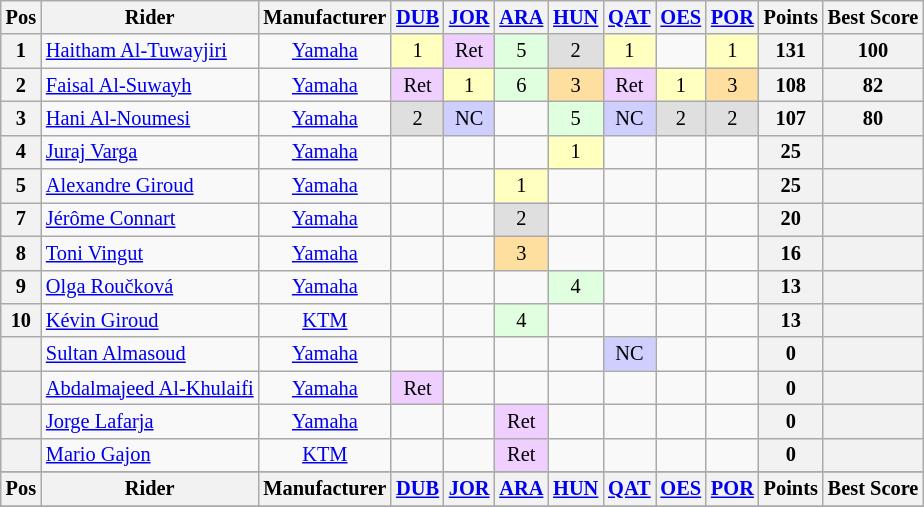<table class="wikitable" style="font-size: 85%; text-align: center;">
<tr valign="top">
<th valign="middle">Pos</th>
<th valign="middle">Rider</th>
<th valign="middle">Manufacturer</th>
<th><a href='#'>DUB</a><br></th>
<th><a href='#'>JOR</a><br></th>
<th><a href='#'>ARA</a><br></th>
<th><a href='#'>HUN</a><br></th>
<th><a href='#'>QAT</a><br></th>
<th><a href='#'>OES</a><br></th>
<th><a href='#'>POR</a><br></th>
<th valign="middle">Points</th>
<th valign="middle">Best Score</th>
</tr>
<tr>
<th>1</th>
<td align=left> <a href='#'>Haitham Al-Tuwayjiri</a></td>
<td><a href='#'>Yamaha</a></td>
<td style="background:#ffffbf;">1</td>
<td style="background:#efcfff;">Ret</td>
<td style="background:#dfffdf;">5</td>
<td style="background:#dfdfdf;">2</td>
<td style="background:#ffffbf;">1</td>
<td></td>
<td style="background:#ffffbf;">1</td>
<th>131</th>
<th>100</th>
</tr>
<tr>
<th>2</th>
<td align=left> <a href='#'>Faisal Al-Suwayh</a></td>
<td><a href='#'>Yamaha</a></td>
<td style="background:#efcfff;">Ret</td>
<td style="background:#ffffbf;">1</td>
<td style="background:#dfffdf;">6</td>
<td style="background:#ffdf9f;">3</td>
<td style="background:#efcfff;">Ret</td>
<td style="background:#ffffbf;">1</td>
<td style="background:#ffdf9f;">3</td>
<th>108</th>
<th>82</th>
</tr>
<tr>
<th>3</th>
<td align=left> <a href='#'>Hani Al-Noumesi</a></td>
<td><a href='#'>Yamaha</a></td>
<td style="background:#dfdfdf;">2</td>
<td style="background:#cfcfff;">NC</td>
<td></td>
<td style="background:#dfffdf;">5</td>
<td style="background:#cfcfff;">NC</td>
<td style="background:#dfdfdf;">2</td>
<td style="background:#dfdfdf;">2</td>
<th>107</th>
<th>80</th>
</tr>
<tr>
<th>4</th>
<td align=left> <a href='#'>Juraj Varga</a></td>
<td><a href='#'>Yamaha</a></td>
<td></td>
<td></td>
<td></td>
<td style="background:#ffffbf;">1</td>
<td></td>
<td></td>
<td></td>
<th>25</th>
<th></th>
</tr>
<tr>
<th>5</th>
<td align=left> <a href='#'>Alexandre Giroud</a></td>
<td><a href='#'>Yamaha</a></td>
<td></td>
<td></td>
<td style="background:#ffffbf;">1</td>
<td></td>
<td></td>
<td></td>
<td></td>
<th>25</th>
<th></th>
</tr>
<tr>
<th>7</th>
<td align=left> <a href='#'>Jérôme Connart</a></td>
<td><a href='#'>Yamaha</a></td>
<td></td>
<td></td>
<td style="background:#dfdfdf;">2</td>
<td></td>
<td></td>
<td></td>
<td></td>
<th>20</th>
<th></th>
</tr>
<tr>
<th>8</th>
<td align=left> <a href='#'>Toni Vingut</a></td>
<td><a href='#'>Yamaha</a></td>
<td></td>
<td></td>
<td style="background:#ffdf9f;">3</td>
<td></td>
<td></td>
<td></td>
<td></td>
<th>16</th>
<th></th>
</tr>
<tr>
<th>9</th>
<td align=left> <a href='#'>Olga Roučková</a></td>
<td><a href='#'>Yamaha</a></td>
<td></td>
<td></td>
<td></td>
<td style="background:#dfffdf;">4</td>
<td></td>
<td></td>
<td></td>
<th>13</th>
<th></th>
</tr>
<tr>
<th>10</th>
<td align=left> <a href='#'>Kévin Giroud</a></td>
<td><a href='#'>KTM</a></td>
<td></td>
<td></td>
<td style="background:#dfffdf;">4</td>
<td></td>
<td></td>
<td></td>
<td></td>
<th>13</th>
<th></th>
</tr>
<tr>
<th></th>
<td align=left> <a href='#'>Sultan Almasoud</a></td>
<td><a href='#'>Yamaha</a></td>
<td></td>
<td></td>
<td></td>
<td></td>
<td style="background:#cfcfff;">NC</td>
<td></td>
<td></td>
<th>0</th>
<th></th>
</tr>
<tr>
<th></th>
<td align=left> <a href='#'>Abdalmajeed Al-Khulaifi</a></td>
<td><a href='#'>Yamaha</a></td>
<td style="background:#efcfff;">Ret</td>
<td></td>
<td></td>
<td></td>
<td></td>
<td></td>
<td></td>
<th>0</th>
<th></th>
</tr>
<tr>
<th></th>
<td align=left> <a href='#'>Jorge Lafarja</a></td>
<td><a href='#'>Yamaha</a></td>
<td></td>
<td></td>
<td style="background:#efcfff;">Ret</td>
<td></td>
<td></td>
<td></td>
<td></td>
<th>0</th>
<th></th>
</tr>
<tr>
<th></th>
<td align=left> <a href='#'>Mario Gajon</a></td>
<td><a href='#'>KTM</a></td>
<td></td>
<td></td>
<td style="background:#efcfff;">Ret</td>
<td></td>
<td></td>
<td></td>
<td></td>
<th>0</th>
<th></th>
</tr>
<tr>
</tr>
<tr valign="top">
<th valign="middle">Pos</th>
<th valign="middle">Rider</th>
<th valign="middle">Manufacturer</th>
<th><a href='#'>DUB</a><br></th>
<th><a href='#'>JOR</a><br></th>
<th><a href='#'>ARA</a><br></th>
<th><a href='#'>HUN</a><br></th>
<th><a href='#'>QAT</a><br></th>
<th><a href='#'>OES</a><br></th>
<th><a href='#'>POR</a><br></th>
<th valign="middle">Points</th>
<th valign="middle">Best Score</th>
</tr>
<tr>
</tr>
</table>
